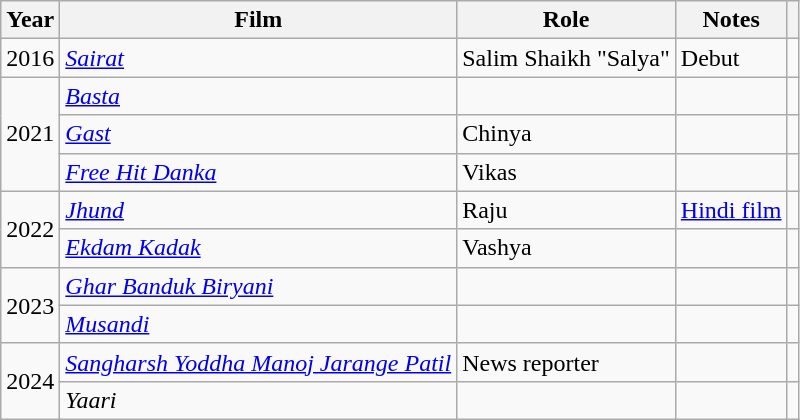<table class="wikitable sortable">
<tr>
<th>Year</th>
<th>Film</th>
<th>Role</th>
<th>Notes</th>
<th></th>
</tr>
<tr>
<td>2016</td>
<td><em><a href='#'>Sairat</a></em></td>
<td>Salim Shaikh "Salya"</td>
<td>Debut</td>
<td></td>
</tr>
<tr>
<td rowspan="3">2021</td>
<td><em><a href='#'>Basta</a></em></td>
<td></td>
<td></td>
<td></td>
</tr>
<tr>
<td><a href='#'><em>Gast</em></a></td>
<td>Chinya</td>
<td></td>
<td></td>
</tr>
<tr>
<td><em><a href='#'>Free Hit Danka</a></em></td>
<td>Vikas</td>
<td></td>
<td></td>
</tr>
<tr>
<td rowspan="2">2022</td>
<td><em><a href='#'>Jhund</a></em></td>
<td>Raju</td>
<td><a href='#'>Hindi film</a></td>
<td></td>
</tr>
<tr>
<td><em><a href='#'>Ekdam Kadak</a></em></td>
<td>Vashya</td>
<td></td>
<td></td>
</tr>
<tr>
<td rowspan="2">2023</td>
<td><em><a href='#'>Ghar Banduk Biryani</a></em></td>
<td></td>
<td></td>
<td></td>
</tr>
<tr>
<td><em><a href='#'>Musandi</a></em></td>
<td></td>
<td></td>
<td></td>
</tr>
<tr>
<td rowspan="2">2024</td>
<td><em><a href='#'>Sangharsh Yoddha Manoj Jarange Patil</a></em></td>
<td>News reporter</td>
<td></td>
<td></td>
</tr>
<tr>
<td><em>Yaari</em></td>
<td></td>
<td></td>
<td></td>
</tr>
</table>
